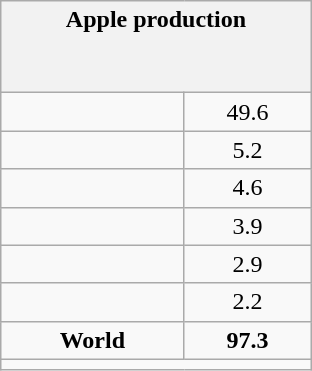<table class="wikitable floatright" style="width:13em; text-align:center">
<tr>
<th colspan=2>Apple production<br><br><br></th>
</tr>
<tr>
<td></td>
<td>49.6</td>
</tr>
<tr>
<td></td>
<td>5.2</td>
</tr>
<tr>
<td></td>
<td>4.6</td>
</tr>
<tr>
<td></td>
<td>3.9</td>
</tr>
<tr>
<td></td>
<td>2.9</td>
</tr>
<tr>
<td></td>
<td>2.2</td>
</tr>
<tr>
<td><strong>World</strong></td>
<td><strong>97.3</strong></td>
</tr>
<tr>
<td colspan=2 style="text-align: center;"></td>
</tr>
</table>
